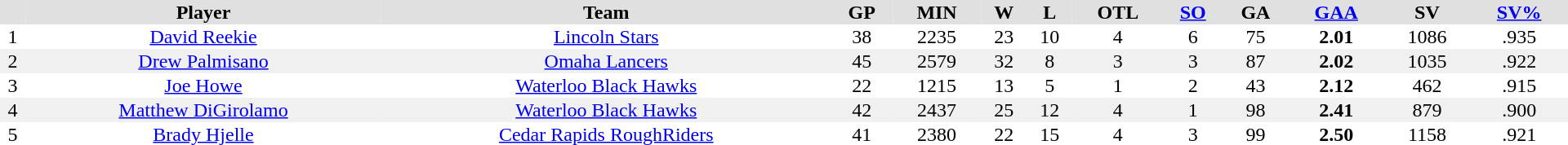<table border="0" cellpadding="1" cellspacing="0" style="text-align:center; width:80em">
<tr style="background:#e0e0e0">
<th></th>
<th>Player</th>
<th>Team</th>
<th>GP</th>
<th>MIN</th>
<th>W</th>
<th>L</th>
<th>OTL</th>
<th><a href='#'>SO</a></th>
<th>GA</th>
<th><a href='#'>GAA</a></th>
<th>SV</th>
<th><a href='#'>SV%</a></th>
</tr>
<tr>
<td>1</td>
<td><a href='#'>David Reekie</a></td>
<td><a href='#'>Lincoln Stars</a></td>
<td>38</td>
<td>2235</td>
<td>23</td>
<td>10</td>
<td>4</td>
<td>6</td>
<td>75</td>
<td><strong>2.01</strong></td>
<td>1086</td>
<td>.935</td>
</tr>
<tr style="background:#f0f0f0">
<td>2</td>
<td><a href='#'>Drew Palmisano</a></td>
<td><a href='#'>Omaha Lancers</a></td>
<td>45</td>
<td>2579</td>
<td>32</td>
<td>8</td>
<td>3</td>
<td>3</td>
<td>87</td>
<td><strong>2.02</strong></td>
<td>1035</td>
<td>.922</td>
</tr>
<tr>
<td>3</td>
<td><a href='#'>Joe Howe</a></td>
<td><a href='#'>Waterloo Black Hawks</a></td>
<td>22</td>
<td>1215</td>
<td>13</td>
<td>5</td>
<td>1</td>
<td>2</td>
<td>43</td>
<td><strong>2.12</strong></td>
<td>462</td>
<td>.915</td>
</tr>
<tr style="background:#f0f0f0">
<td>4</td>
<td><a href='#'>Matthew DiGirolamo</a></td>
<td><a href='#'>Waterloo Black Hawks</a></td>
<td>42</td>
<td>2437</td>
<td>25</td>
<td>12</td>
<td>4</td>
<td>1</td>
<td>98</td>
<td><strong>2.41</strong></td>
<td>879</td>
<td>.900</td>
</tr>
<tr>
<td>5</td>
<td><a href='#'>Brady Hjelle</a></td>
<td><a href='#'>Cedar Rapids RoughRiders</a></td>
<td>41</td>
<td>2380</td>
<td>22</td>
<td>15</td>
<td>4</td>
<td>3</td>
<td>99</td>
<td><strong>2.50</strong></td>
<td>1158</td>
<td>.921</td>
</tr>
</table>
